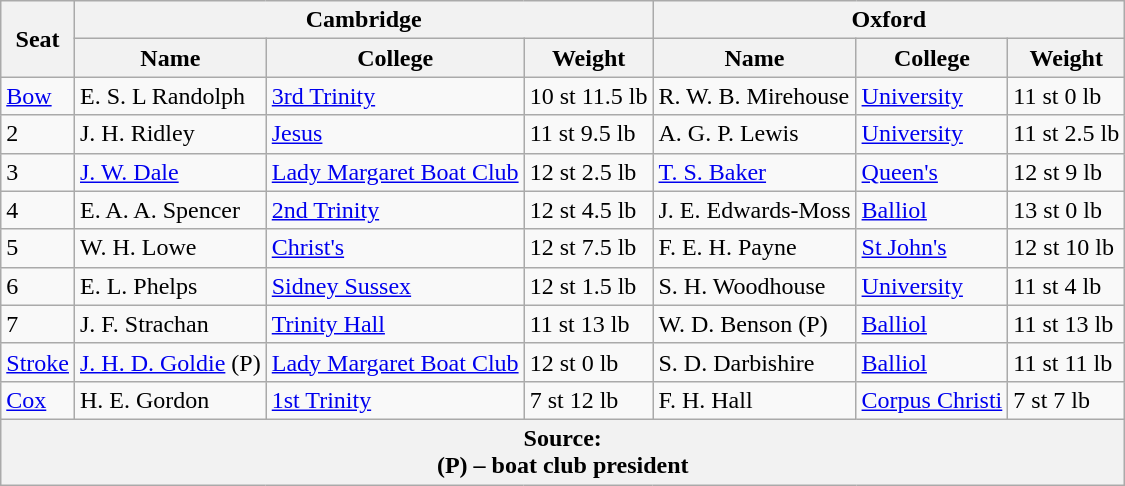<table class=wikitable>
<tr>
<th rowspan="2">Seat</th>
<th colspan="3">Cambridge <br> </th>
<th colspan="3">Oxford <br> </th>
</tr>
<tr>
<th>Name</th>
<th>College</th>
<th>Weight</th>
<th>Name</th>
<th>College</th>
<th>Weight</th>
</tr>
<tr>
<td><a href='#'>Bow</a></td>
<td>E. S. L Randolph</td>
<td><a href='#'>3rd Trinity</a></td>
<td>10 st 11.5 lb</td>
<td>R. W. B. Mirehouse</td>
<td><a href='#'>University</a></td>
<td>11 st 0 lb</td>
</tr>
<tr>
<td>2</td>
<td>J. H. Ridley</td>
<td><a href='#'>Jesus</a></td>
<td>11 st 9.5 lb</td>
<td>A. G. P. Lewis</td>
<td><a href='#'>University</a></td>
<td>11 st 2.5 lb</td>
</tr>
<tr>
<td>3</td>
<td><a href='#'>J. W. Dale</a></td>
<td><a href='#'>Lady Margaret Boat Club</a></td>
<td>12 st 2.5 lb</td>
<td><a href='#'>T. S. Baker</a></td>
<td><a href='#'>Queen's</a></td>
<td>12 st 9 lb</td>
</tr>
<tr>
<td>4</td>
<td>E. A. A. Spencer</td>
<td><a href='#'>2nd Trinity</a></td>
<td>12 st 4.5 lb</td>
<td>J. E. Edwards-Moss</td>
<td><a href='#'>Balliol</a></td>
<td>13 st 0 lb</td>
</tr>
<tr>
<td>5</td>
<td>W. H. Lowe</td>
<td><a href='#'>Christ's</a></td>
<td>12 st 7.5 lb</td>
<td>F. E. H. Payne</td>
<td><a href='#'>St John's</a></td>
<td>12 st 10 lb</td>
</tr>
<tr>
<td>6</td>
<td>E. L. Phelps</td>
<td><a href='#'>Sidney Sussex</a></td>
<td>12 st 1.5 lb</td>
<td>S. H. Woodhouse</td>
<td><a href='#'>University</a></td>
<td>11 st 4 lb</td>
</tr>
<tr>
<td>7</td>
<td>J. F. Strachan</td>
<td><a href='#'>Trinity Hall</a></td>
<td>11 st 13 lb</td>
<td>W. D. Benson (P)</td>
<td><a href='#'>Balliol</a></td>
<td>11 st 13 lb</td>
</tr>
<tr>
<td><a href='#'>Stroke</a></td>
<td><a href='#'>J. H. D. Goldie</a> (P)</td>
<td><a href='#'>Lady Margaret Boat Club</a></td>
<td>12 st 0 lb</td>
<td>S. D. Darbishire</td>
<td><a href='#'>Balliol</a></td>
<td>11 st 11 lb</td>
</tr>
<tr>
<td><a href='#'>Cox</a></td>
<td>H. E. Gordon</td>
<td><a href='#'>1st Trinity</a></td>
<td>7 st 12 lb</td>
<td>F. H. Hall</td>
<td><a href='#'>Corpus Christi</a></td>
<td>7 st 7 lb</td>
</tr>
<tr>
<th colspan="7">Source:<br>(P) – boat club president</th>
</tr>
</table>
